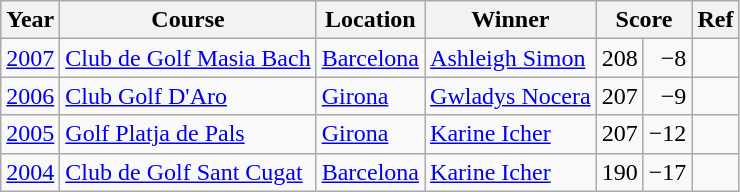<table class="wikitable">
<tr>
<th>Year</th>
<th>Course</th>
<th>Location</th>
<th>Winner</th>
<th colspan=2>Score</th>
<th>Ref</th>
</tr>
<tr>
<td><a href='#'>2007</a></td>
<td><a href='#'>Club de Golf Masia Bach</a></td>
<td><a href='#'>Barcelona</a></td>
<td> <a href='#'>Ashleigh Simon</a></td>
<td>208</td>
<td align=right>−8</td>
<td></td>
</tr>
<tr>
<td><a href='#'>2006</a></td>
<td><a href='#'>Club Golf D'Aro</a></td>
<td><a href='#'>Girona</a></td>
<td> <a href='#'>Gwladys Nocera</a></td>
<td>207</td>
<td align=right>−9</td>
<td></td>
</tr>
<tr>
<td><a href='#'>2005</a></td>
<td><a href='#'>Golf Platja de Pals</a></td>
<td><a href='#'>Girona</a></td>
<td> <a href='#'>Karine Icher</a></td>
<td>207</td>
<td align=right>−12</td>
<td></td>
</tr>
<tr>
<td><a href='#'>2004</a></td>
<td><a href='#'>Club de Golf Sant Cugat</a></td>
<td><a href='#'>Barcelona</a></td>
<td> <a href='#'>Karine Icher</a></td>
<td>190</td>
<td align=right>−17</td>
<td></td>
</tr>
</table>
